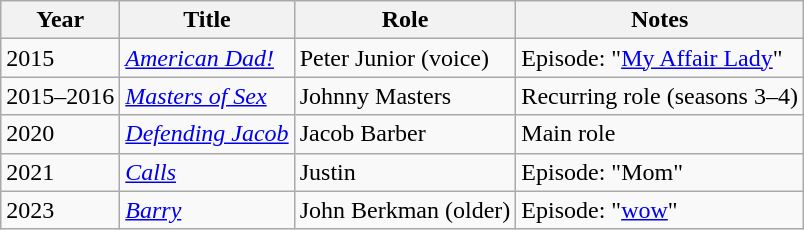<table class="wikitable sortable">
<tr>
<th>Year</th>
<th>Title</th>
<th>Role</th>
<th class="unsortable">Notes</th>
</tr>
<tr>
<td>2015</td>
<td><em><a href='#'>American Dad!</a></em></td>
<td>Peter Junior (voice)</td>
<td>Episode: "<a href='#'>My Affair Lady</a>"</td>
</tr>
<tr>
<td>2015–2016</td>
<td><em><a href='#'>Masters of Sex</a></em></td>
<td>Johnny Masters</td>
<td>Recurring role (seasons 3–4)</td>
</tr>
<tr>
<td>2020</td>
<td><em><a href='#'>Defending Jacob</a></em></td>
<td>Jacob Barber</td>
<td>Main role</td>
</tr>
<tr>
<td>2021</td>
<td><em><a href='#'>Calls</a></em></td>
<td>Justin</td>
<td>Episode: "Mom"</td>
</tr>
<tr>
<td>2023</td>
<td><em><a href='#'>Barry</a></em></td>
<td>John Berkman (older)</td>
<td>Episode: "<a href='#'>wow</a>"</td>
</tr>
</table>
